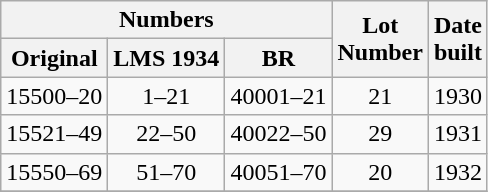<table class="wikitable" style="text-align:center;">
<tr>
<th colspan=3>Numbers</th>
<th rowspan=2>Lot<br>Number</th>
<th rowspan=2>Date<br>built</th>
</tr>
<tr>
<th>Original</th>
<th>LMS 1934</th>
<th>BR</th>
</tr>
<tr>
<td>15500–20</td>
<td>1–21</td>
<td>40001–21</td>
<td>21</td>
<td>1930</td>
</tr>
<tr>
<td>15521–49</td>
<td>22–50</td>
<td>40022–50</td>
<td>29</td>
<td>1931</td>
</tr>
<tr>
<td>15550–69</td>
<td>51–70</td>
<td>40051–70</td>
<td>20</td>
<td>1932</td>
</tr>
<tr>
</tr>
</table>
